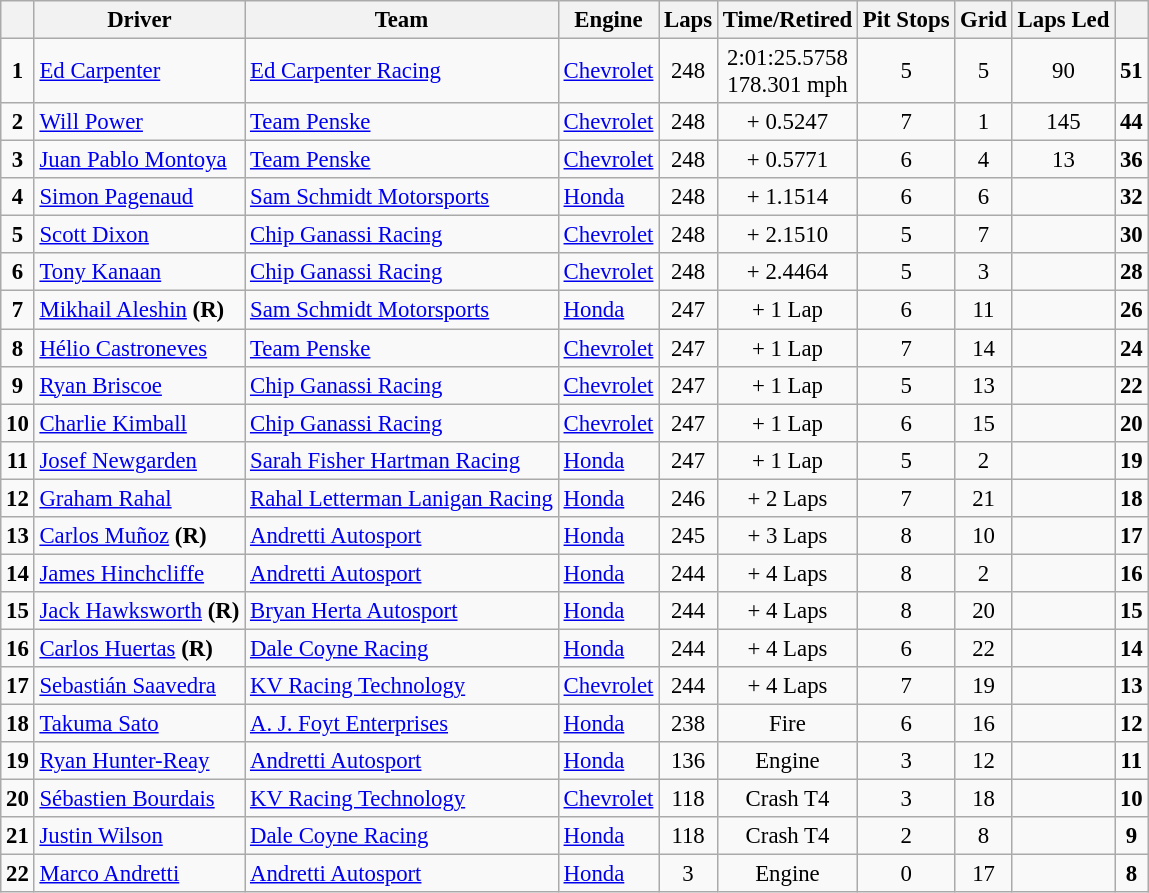<table class="wikitable" style="font-size:95%;">
<tr>
<th></th>
<th>Driver</th>
<th>Team</th>
<th>Engine</th>
<th>Laps</th>
<th>Time/Retired</th>
<th>Pit Stops</th>
<th>Grid</th>
<th>Laps Led</th>
<th></th>
</tr>
<tr>
<td align="center"><strong>1</strong></td>
<td> <a href='#'>Ed Carpenter</a></td>
<td><a href='#'>Ed Carpenter Racing</a></td>
<td><a href='#'>Chevrolet</a></td>
<td align=center>248</td>
<td align=center>2:01:25.5758<br>178.301 mph</td>
<td align=center>5</td>
<td align=center>5</td>
<td align=center>90</td>
<td align=center><strong>51</strong></td>
</tr>
<tr>
<td align="center"><strong>2</strong></td>
<td> <a href='#'>Will Power</a></td>
<td><a href='#'>Team Penske</a></td>
<td><a href='#'>Chevrolet</a></td>
<td align="center">248</td>
<td align="center">+ 0.5247</td>
<td align="center">7</td>
<td align="center">1</td>
<td align="center">145</td>
<td align="center"><strong>44</strong></td>
</tr>
<tr>
<td align="center"><strong>3</strong></td>
<td> <a href='#'>Juan Pablo Montoya</a></td>
<td><a href='#'>Team Penske</a></td>
<td><a href='#'>Chevrolet</a></td>
<td align="center">248</td>
<td align="center">+ 0.5771</td>
<td align="center">6</td>
<td align="center">4</td>
<td align="center">13</td>
<td align="center"><strong>36</strong></td>
</tr>
<tr>
<td align="center"><strong>4</strong></td>
<td> <a href='#'>Simon Pagenaud</a></td>
<td><a href='#'>Sam Schmidt Motorsports</a></td>
<td><a href='#'>Honda</a></td>
<td align="center">248</td>
<td align="center">+ 1.1514</td>
<td align="center">6</td>
<td align="center">6</td>
<td align="center"></td>
<td align="center"><strong>32</strong></td>
</tr>
<tr>
<td align="center"><strong>5</strong></td>
<td> <a href='#'>Scott Dixon</a></td>
<td><a href='#'>Chip Ganassi Racing</a></td>
<td><a href='#'>Chevrolet</a></td>
<td align="center">248</td>
<td align="center">+ 2.1510</td>
<td align="center">5</td>
<td align="center">7</td>
<td align="center"></td>
<td align="center"><strong>30</strong></td>
</tr>
<tr>
<td align="center"><strong>6</strong></td>
<td> <a href='#'>Tony Kanaan</a></td>
<td><a href='#'>Chip Ganassi Racing</a></td>
<td><a href='#'>Chevrolet</a></td>
<td align="center">248</td>
<td align="center">+ 2.4464</td>
<td align="center">5</td>
<td align="center">3</td>
<td align="center"></td>
<td align="center"><strong>28</strong></td>
</tr>
<tr>
<td align="center"><strong>7</strong></td>
<td> <a href='#'>Mikhail Aleshin</a> <strong>(R)</strong></td>
<td><a href='#'>Sam Schmidt Motorsports</a></td>
<td><a href='#'>Honda</a></td>
<td align="center">247</td>
<td align="center">+ 1 Lap</td>
<td align="center">6</td>
<td align="center">11</td>
<td align="center"></td>
<td align="center"><strong>26</strong></td>
</tr>
<tr>
<td align="center"><strong>8</strong></td>
<td> <a href='#'>Hélio Castroneves</a></td>
<td><a href='#'>Team Penske</a></td>
<td><a href='#'>Chevrolet</a></td>
<td align="center">247</td>
<td align="center">+ 1 Lap</td>
<td align="center">7</td>
<td align="center">14</td>
<td align="center"></td>
<td align="center"><strong>24</strong></td>
</tr>
<tr>
<td align="center"><strong>9</strong></td>
<td> <a href='#'>Ryan Briscoe</a></td>
<td><a href='#'>Chip Ganassi Racing</a></td>
<td><a href='#'>Chevrolet</a></td>
<td align="center">247</td>
<td align="center">+ 1 Lap</td>
<td align="center">5</td>
<td align="center">13</td>
<td align="center"></td>
<td align="center"><strong>22</strong></td>
</tr>
<tr>
<td align="center"><strong>10</strong></td>
<td> <a href='#'>Charlie Kimball</a></td>
<td><a href='#'>Chip Ganassi Racing</a></td>
<td><a href='#'>Chevrolet</a></td>
<td align="center">247</td>
<td align="center">+ 1 Lap</td>
<td align="center">6</td>
<td align="center">15</td>
<td align="center"></td>
<td align="center"><strong>20</strong></td>
</tr>
<tr>
<td align="center"><strong>11</strong></td>
<td> <a href='#'>Josef Newgarden</a></td>
<td><a href='#'>Sarah Fisher Hartman Racing</a></td>
<td><a href='#'>Honda</a></td>
<td align="center">247</td>
<td align="center">+ 1 Lap</td>
<td align="center">5</td>
<td align="center">2</td>
<td align="center"></td>
<td align="center"><strong>19</strong></td>
</tr>
<tr>
<td align="center"><strong>12</strong></td>
<td> <a href='#'>Graham Rahal</a></td>
<td><a href='#'>Rahal Letterman Lanigan Racing</a></td>
<td><a href='#'>Honda</a></td>
<td align="center">246</td>
<td align="center">+ 2 Laps</td>
<td align="center">7</td>
<td align="center">21</td>
<td align="center"></td>
<td align="center"><strong>18</strong></td>
</tr>
<tr>
<td align="center"><strong>13</strong></td>
<td> <a href='#'>Carlos Muñoz</a> <strong>(R)</strong></td>
<td><a href='#'>Andretti Autosport</a></td>
<td><a href='#'>Honda</a></td>
<td align="center">245</td>
<td align="center">+ 3 Laps</td>
<td align="center">8</td>
<td align="center">10</td>
<td align="center"></td>
<td align="center"><strong>17</strong></td>
</tr>
<tr>
<td align="center"><strong>14</strong></td>
<td> <a href='#'>James Hinchcliffe</a></td>
<td><a href='#'>Andretti Autosport</a></td>
<td><a href='#'>Honda</a></td>
<td align="center">244</td>
<td align="center">+ 4 Laps</td>
<td align="center">8</td>
<td align="center">2</td>
<td align="center"></td>
<td align="center"><strong>16</strong></td>
</tr>
<tr>
<td align="center"><strong>15</strong></td>
<td> <a href='#'>Jack Hawksworth</a> <strong>(R)</strong></td>
<td><a href='#'>Bryan Herta Autosport</a></td>
<td><a href='#'>Honda</a></td>
<td align="center">244</td>
<td align="center">+ 4 Laps</td>
<td align="center">8</td>
<td align="center">20</td>
<td align="center"></td>
<td align="center"><strong>15</strong></td>
</tr>
<tr>
<td align="center"><strong>16</strong></td>
<td> <a href='#'>Carlos Huertas</a> <strong>(R)</strong></td>
<td><a href='#'>Dale Coyne Racing</a></td>
<td><a href='#'>Honda</a></td>
<td align="center">244</td>
<td align="center">+ 4 Laps</td>
<td align="center">6</td>
<td align="center">22</td>
<td align="center"></td>
<td align="center"><strong>14</strong></td>
</tr>
<tr>
<td align="center"><strong>17</strong></td>
<td> <a href='#'>Sebastián Saavedra</a></td>
<td><a href='#'>KV Racing Technology</a></td>
<td><a href='#'>Chevrolet</a></td>
<td align="center">244</td>
<td align="center">+ 4 Laps</td>
<td align="center">7</td>
<td align="center">19</td>
<td align="center"></td>
<td align="center"><strong>13</strong></td>
</tr>
<tr>
<td align="center"><strong>18</strong></td>
<td> <a href='#'>Takuma Sato</a></td>
<td><a href='#'>A. J. Foyt Enterprises</a></td>
<td><a href='#'>Honda</a></td>
<td align="center">238</td>
<td align="center">Fire</td>
<td align="center">6</td>
<td align="center">16</td>
<td align="center"></td>
<td align="center"><strong>12</strong></td>
</tr>
<tr>
<td align="center"><strong>19</strong></td>
<td> <a href='#'>Ryan Hunter-Reay</a></td>
<td><a href='#'>Andretti Autosport</a></td>
<td><a href='#'>Honda</a></td>
<td align="center">136</td>
<td align="center">Engine</td>
<td align="center">3</td>
<td align="center">12</td>
<td align="center"></td>
<td align="center"><strong>11</strong></td>
</tr>
<tr>
<td align="center"><strong>20</strong></td>
<td> <a href='#'>Sébastien Bourdais</a></td>
<td><a href='#'>KV Racing Technology</a></td>
<td><a href='#'>Chevrolet</a></td>
<td align="center">118</td>
<td align="center">Crash T4</td>
<td align="center">3</td>
<td align="center">18</td>
<td align="center"></td>
<td align="center"><strong>10</strong></td>
</tr>
<tr>
<td align="center"><strong>21</strong></td>
<td> <a href='#'>Justin Wilson</a></td>
<td><a href='#'>Dale Coyne Racing</a></td>
<td><a href='#'>Honda</a></td>
<td align="center">118</td>
<td align="center">Crash T4</td>
<td align="center">2</td>
<td align="center">8</td>
<td align="center"></td>
<td align="center"><strong>9</strong></td>
</tr>
<tr>
<td align="center"><strong>22</strong></td>
<td> <a href='#'>Marco Andretti</a></td>
<td><a href='#'>Andretti Autosport</a></td>
<td><a href='#'>Honda</a></td>
<td align="center">3</td>
<td align="center">Engine</td>
<td align="center">0</td>
<td align="center">17</td>
<td align="center"></td>
<td align="center"><strong>8</strong></td>
</tr>
</table>
